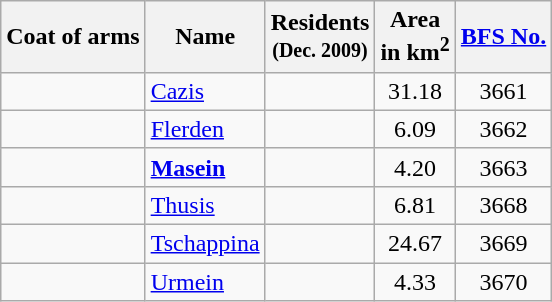<table class="wikitable">
<tr>
<th>Coat of arms</th>
<th>Name</th>
<th>Residents<br><small>(Dec. 2009)</small></th>
<th>Area <br>in km<sup>2</sup></th>
<th><a href='#'>BFS No.</a></th>
</tr>
<tr>
<td align="center"></td>
<td><a href='#'>Cazis</a></td>
<td align="center"></td>
<td align="center">31.18</td>
<td align="center">3661</td>
</tr>
<tr>
<td align="center"></td>
<td><a href='#'>Flerden</a></td>
<td align="center"></td>
<td align="center">6.09</td>
<td align="center">3662</td>
</tr>
<tr>
<td align="center"></td>
<td><strong><a href='#'>Masein</a></strong></td>
<td align="center"></td>
<td align = "center">4.20</td>
<td align = "center">3663</td>
</tr>
<tr>
<td align="center"></td>
<td><a href='#'>Thusis</a></td>
<td align="center"></td>
<td align="center">6.81</td>
<td align="center">3668</td>
</tr>
<tr>
<td align="center"></td>
<td><a href='#'>Tschappina</a></td>
<td align="center"></td>
<td align="center">24.67</td>
<td align="center">3669</td>
</tr>
<tr>
<td align="center"></td>
<td><a href='#'>Urmein</a></td>
<td align="center"></td>
<td align="center">4.33</td>
<td align="center">3670</td>
</tr>
</table>
